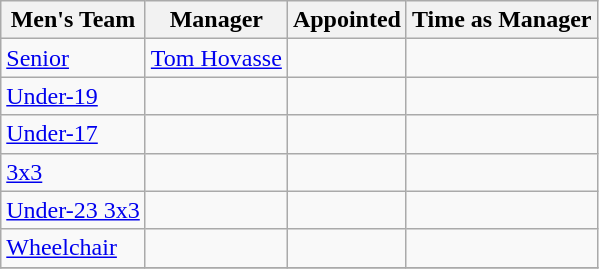<table class="wikitable">
<tr>
<th>Men's Team</th>
<th>Manager</th>
<th>Appointed</th>
<th>Time as Manager</th>
</tr>
<tr>
<td><a href='#'>Senior</a></td>
<td> <a href='#'>Tom Hovasse</a></td>
<td></td>
<td></td>
</tr>
<tr>
<td><a href='#'>Under-19</a></td>
<td></td>
<td></td>
<td></td>
</tr>
<tr>
<td><a href='#'>Under-17</a></td>
<td></td>
<td></td>
<td></td>
</tr>
<tr>
<td><a href='#'>3x3</a></td>
<td></td>
<td></td>
<td></td>
</tr>
<tr>
<td><a href='#'>Under-23 3x3</a></td>
<td></td>
<td></td>
<td></td>
</tr>
<tr>
<td><a href='#'>Wheelchair</a></td>
<td> </td>
<td></td>
<td></td>
</tr>
<tr>
</tr>
</table>
